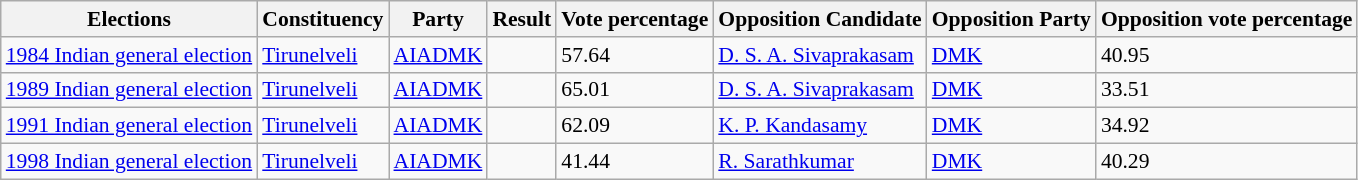<table class="sortable wikitable"style="font-size: 90%">
<tr>
<th>Elections</th>
<th>Constituency</th>
<th>Party</th>
<th>Result</th>
<th>Vote percentage</th>
<th>Opposition Candidate</th>
<th>Opposition Party</th>
<th>Opposition vote percentage</th>
</tr>
<tr>
<td><a href='#'>1984 Indian general election</a></td>
<td><a href='#'>Tirunelveli</a></td>
<td><a href='#'>AIADMK</a></td>
<td></td>
<td>57.64</td>
<td><a href='#'>D. S. A. Sivaprakasam</a></td>
<td><a href='#'>DMK</a></td>
<td>40.95</td>
</tr>
<tr>
<td><a href='#'>1989 Indian general election</a></td>
<td><a href='#'>Tirunelveli</a></td>
<td><a href='#'>AIADMK</a></td>
<td></td>
<td>65.01</td>
<td><a href='#'>D. S. A. Sivaprakasam</a></td>
<td><a href='#'>DMK</a></td>
<td>33.51</td>
</tr>
<tr>
<td><a href='#'>1991 Indian general election</a></td>
<td><a href='#'>Tirunelveli</a></td>
<td><a href='#'>AIADMK</a></td>
<td></td>
<td>62.09</td>
<td><a href='#'>K. P. Kandasamy</a></td>
<td><a href='#'>DMK</a></td>
<td>34.92</td>
</tr>
<tr>
<td><a href='#'>1998 Indian general election</a></td>
<td><a href='#'>Tirunelveli</a></td>
<td><a href='#'>AIADMK</a></td>
<td></td>
<td>41.44</td>
<td><a href='#'>R. Sarathkumar</a></td>
<td><a href='#'>DMK</a></td>
<td>40.29</td>
</tr>
</table>
